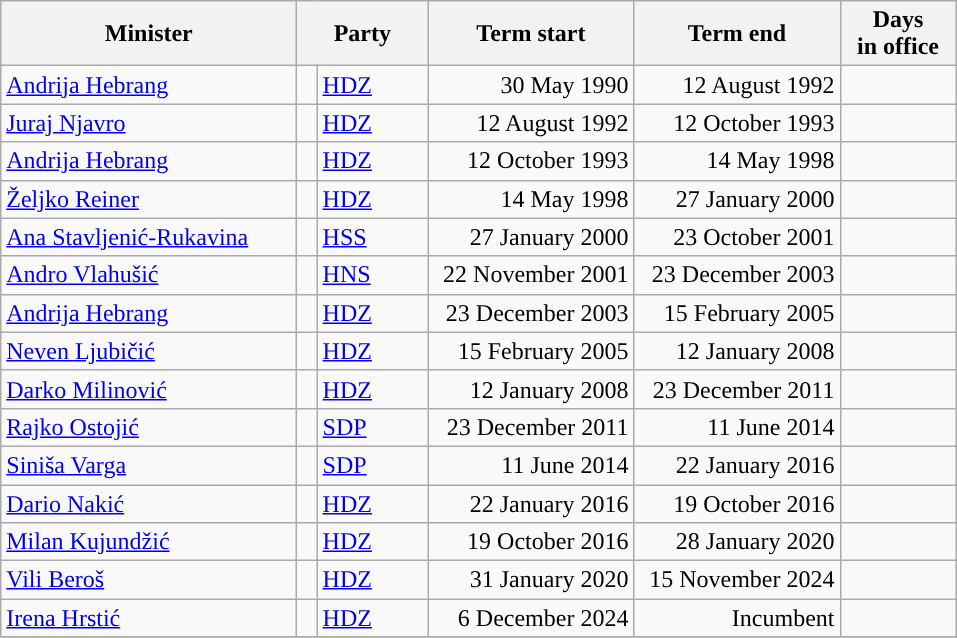<table class="wikitable" style="text-align: left;">
<tr>
<th width="190">Minister</th>
<th colspan=2 width="80">Party</th>
<th width="130">Term start</th>
<th width="130">Term end</th>
<th width=70>Days<br> in office</th>
</tr>
<tr>
<td><a href='#'>Andrija Hebrang</a></td>
<td style="background-color: "></td>
<td><a href='#'>HDZ</a></td>
<td align=right>30 May 1990</td>
<td align=right>12 August 1992</td>
<td align=right></td>
</tr>
<tr>
<td><a href='#'>Juraj Njavro</a></td>
<td style="background-color: "></td>
<td><a href='#'>HDZ</a></td>
<td align=right>12 August 1992</td>
<td align=right>12 October 1993</td>
<td align=right></td>
</tr>
<tr>
<td><a href='#'>Andrija Hebrang</a> </td>
<td style="background-color: "></td>
<td><a href='#'>HDZ</a></td>
<td align=right>12 October 1993</td>
<td align=right>14 May 1998</td>
<td align=right></td>
</tr>
<tr>
<td><a href='#'>Željko Reiner</a></td>
<td style="background-color: "></td>
<td><a href='#'>HDZ</a></td>
<td align=right>14 May 1998</td>
<td align=right>27 January 2000</td>
<td align=right></td>
</tr>
<tr>
<td><a href='#'>Ana Stavljenić-Rukavina</a></td>
<td style="background-color: "></td>
<td><a href='#'>HSS</a></td>
<td align=right>27 January 2000</td>
<td align=right>23 October 2001</td>
<td align=right></td>
</tr>
<tr>
<td><a href='#'>Andro Vlahušić</a></td>
<td style="background-color: "></td>
<td><a href='#'>HNS</a></td>
<td align=right>22 November 2001</td>
<td align=right>23 December 2003</td>
<td align=right></td>
</tr>
<tr>
<td><a href='#'>Andrija Hebrang</a> </td>
<td style="background-color: "></td>
<td><a href='#'>HDZ</a></td>
<td align=right>23 December 2003</td>
<td align=right>15 February 2005</td>
<td align=right></td>
</tr>
<tr>
<td><a href='#'>Neven Ljubičić</a></td>
<td style="background-color: "></td>
<td><a href='#'>HDZ</a></td>
<td align=right>15 February 2005</td>
<td align=right>12 January 2008</td>
<td align=right></td>
</tr>
<tr>
<td><a href='#'>Darko Milinović</a></td>
<td style="background-color: "></td>
<td><a href='#'>HDZ</a></td>
<td align=right>12 January 2008</td>
<td align=right>23 December 2011</td>
<td align=right></td>
</tr>
<tr>
<td><a href='#'>Rajko Ostojić</a></td>
<td style="background-color: "></td>
<td><a href='#'>SDP</a></td>
<td align=right>23 December 2011</td>
<td align=right>11 June 2014</td>
<td align=right></td>
</tr>
<tr>
<td><a href='#'>Siniša Varga</a></td>
<td style="background-color: "></td>
<td><a href='#'>SDP</a></td>
<td align=right>11 June 2014</td>
<td align=right>22 January 2016</td>
<td align=right></td>
</tr>
<tr>
<td><a href='#'>Dario Nakić</a></td>
<td style="background-color: "></td>
<td><a href='#'>HDZ</a></td>
<td align=right>22 January 2016</td>
<td align=right>19 October 2016</td>
<td align=right></td>
</tr>
<tr>
<td><a href='#'>Milan Kujundžić</a></td>
<td style="background-color: "></td>
<td><a href='#'>HDZ</a></td>
<td align=right>19 October 2016</td>
<td align=right>28 January 2020</td>
<td align=right></td>
</tr>
<tr>
<td><a href='#'>Vili Beroš</a></td>
<td style="background-color: "></td>
<td><a href='#'>HDZ</a></td>
<td align=right>31 January 2020</td>
<td align=right>15 November 2024</td>
<td align=right></td>
</tr>
<tr>
<td><a href='#'>Irena Hrstić</a></td>
<td style="background-color: "></td>
<td><a href='#'>HDZ</a></td>
<td align=right>6 December 2024</td>
<td align=right>Incumbent</td>
<td align=right></td>
</tr>
<tr>
</tr>
</table>
